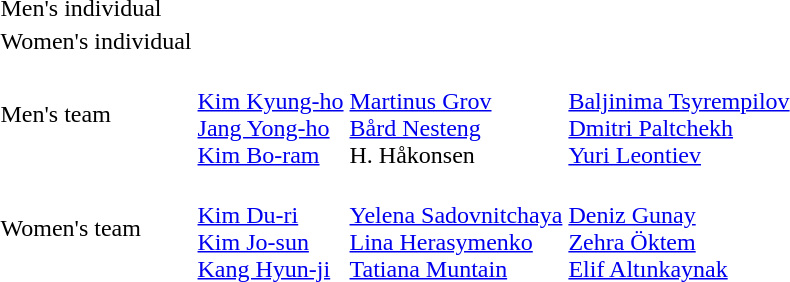<table>
<tr>
<td>Men's individual</td>
<td></td>
<td></td>
<td></td>
</tr>
<tr>
<td>Women's individual</td>
<td></td>
<td></td>
<td></td>
</tr>
<tr>
<td>Men's team</td>
<td> <br> <a href='#'>Kim Kyung-ho</a> <br> <a href='#'>Jang Yong-ho</a> <br> <a href='#'>Kim Bo-ram</a></td>
<td> <br> <a href='#'>Martinus Grov</a> <br> <a href='#'>Bård Nesteng</a> <br> H. Håkonsen</td>
<td> <br> <a href='#'>Baljinima Tsyrempilov</a> <br> <a href='#'>Dmitri Paltchekh</a> <br> <a href='#'>Yuri Leontiev</a></td>
</tr>
<tr>
<td>Women's team</td>
<td> <br> <a href='#'>Kim Du-ri</a> <br> <a href='#'>Kim Jo-sun</a> <br> <a href='#'>Kang Hyun-ji</a></td>
<td> <br> <a href='#'>Yelena Sadovnitchaya</a> <br> <a href='#'>Lina Herasymenko</a> <br> <a href='#'>Tatiana Muntain</a></td>
<td> <br> <a href='#'>Deniz Gunay</a> <br> <a href='#'>Zehra Öktem</a> <br> <a href='#'>Elif Altınkaynak</a></td>
</tr>
<tr>
</tr>
</table>
